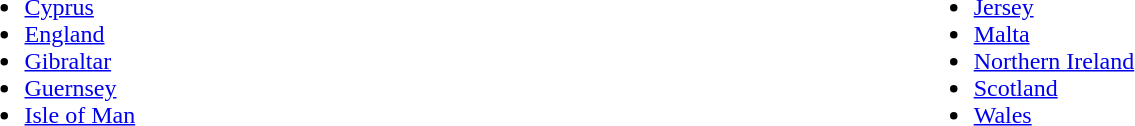<table>
<tr>
<td style="vertical-align:top; width:5%;"><br><ul><li> <a href='#'>Cyprus</a></li><li> <a href='#'>England</a></li><li> <a href='#'>Gibraltar</a></li><li> <a href='#'>Guernsey</a></li><li> <a href='#'>Isle of Man</a></li></ul></td>
<td style="vertical-align:top; width:5%;"><br><ul><li> <a href='#'>Jersey</a></li><li> <a href='#'>Malta</a></li><li> <a href='#'>Northern Ireland</a></li><li> <a href='#'>Scotland</a></li><li> <a href='#'>Wales</a></li></ul></td>
</tr>
</table>
